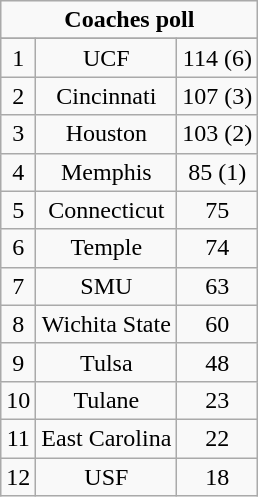<table class="wikitable">
<tr align="center">
<td align="center" Colspan="3"><strong>Coaches poll</strong></td>
</tr>
<tr align="center">
</tr>
<tr align="center">
<td>1</td>
<td>UCF</td>
<td>114 (6)</td>
</tr>
<tr align="center">
<td>2</td>
<td>Cincinnati</td>
<td>107 (3)</td>
</tr>
<tr align="center">
<td>3</td>
<td>Houston</td>
<td>103 (2)</td>
</tr>
<tr align="center">
<td>4</td>
<td>Memphis</td>
<td>85 (1)</td>
</tr>
<tr align="center">
<td>5</td>
<td>Connecticut</td>
<td>75</td>
</tr>
<tr align="center">
<td>6</td>
<td>Temple</td>
<td>74</td>
</tr>
<tr align="center">
<td>7</td>
<td>SMU</td>
<td>63</td>
</tr>
<tr align="center">
<td>8</td>
<td>Wichita State</td>
<td>60</td>
</tr>
<tr align="center">
<td>9</td>
<td>Tulsa</td>
<td>48</td>
</tr>
<tr align="center">
<td>10</td>
<td>Tulane</td>
<td>23</td>
</tr>
<tr align="center">
<td>11</td>
<td>East Carolina</td>
<td>22</td>
</tr>
<tr align="center">
<td>12</td>
<td>USF</td>
<td>18</td>
</tr>
</table>
